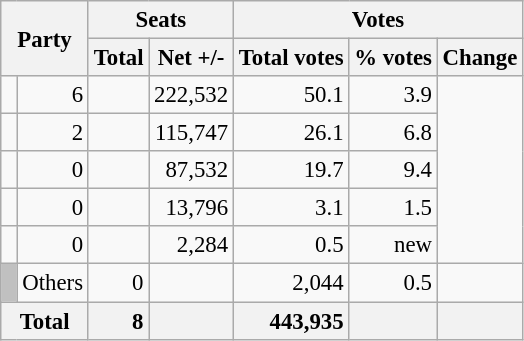<table class="wikitable" style="text-align:right; font-size:95%;">
<tr>
<th colspan="2" rowspan="2">Party</th>
<th colspan="2">Seats</th>
<th colspan="3">Votes</th>
</tr>
<tr>
<th>Total</th>
<th>Net +/-</th>
<th>Total votes</th>
<th>% votes</th>
<th>Change</th>
</tr>
<tr>
<td></td>
<td>6</td>
<td></td>
<td>222,532</td>
<td>50.1</td>
<td>3.9</td>
</tr>
<tr>
<td></td>
<td>2</td>
<td></td>
<td>115,747</td>
<td>26.1</td>
<td>6.8</td>
</tr>
<tr>
<td></td>
<td>0</td>
<td></td>
<td>87,532</td>
<td>19.7</td>
<td>9.4</td>
</tr>
<tr>
<td></td>
<td>0</td>
<td></td>
<td>13,796</td>
<td>3.1</td>
<td>1.5</td>
</tr>
<tr>
<td></td>
<td>0</td>
<td></td>
<td>2,284</td>
<td>0.5</td>
<td>new</td>
</tr>
<tr>
<td style="background:silver;"> </td>
<td align=left>Others</td>
<td>0</td>
<td></td>
<td>2,044</td>
<td>0.5</td>
<td></td>
</tr>
<tr>
<th colspan="2" style="background:#f2f2f2">Total</th>
<td style="background:#f2f2f2;"><strong>8</strong></td>
<td style="background:#f2f2f2;"></td>
<td style="background:#f2f2f2;"><strong>443,935</strong></td>
<td style="background:#f2f2f2;"></td>
<td style="background:#f2f2f2;"></td>
</tr>
</table>
